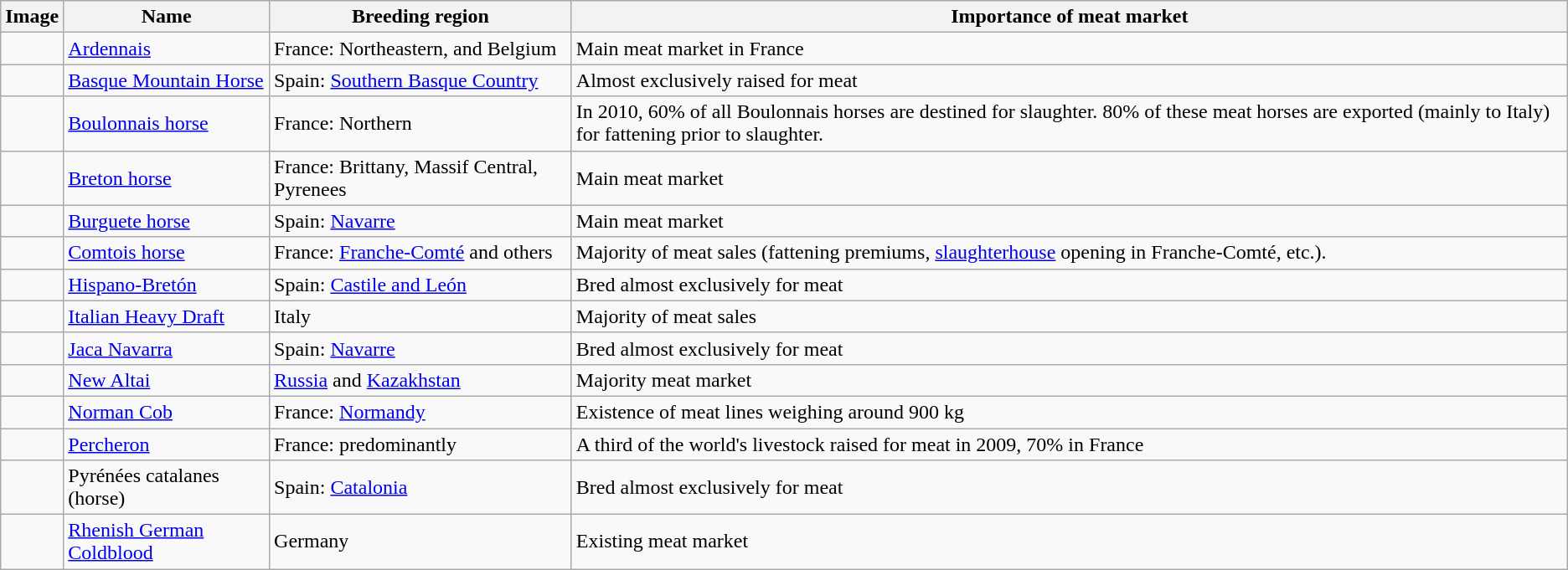<table class="wikitable sortable">
<tr>
<th class="unsortable">Image</th>
<th>Name</th>
<th>Breeding region</th>
<th class="unsortable">Importance of meat market</th>
</tr>
<tr>
<td></td>
<td><a href='#'>Ardennais</a></td>
<td>France: Northeastern, and Belgium</td>
<td>Main meat market in France</td>
</tr>
<tr>
<td></td>
<td><a href='#'>Basque Mountain Horse</a></td>
<td>Spain: <a href='#'>Southern Basque Country</a></td>
<td>Almost exclusively raised for meat</td>
</tr>
<tr>
<td></td>
<td><a href='#'>Boulonnais horse</a></td>
<td>France: Northern</td>
<td>In 2010, 60% of all Boulonnais horses are destined for slaughter. 80% of these meat horses are exported (mainly to Italy) for fattening prior to slaughter.</td>
</tr>
<tr>
<td></td>
<td><a href='#'>Breton horse</a></td>
<td>France: Brittany, Massif Central, Pyrenees</td>
<td>Main meat market</td>
</tr>
<tr>
<td></td>
<td><a href='#'>Burguete horse</a></td>
<td>Spain: <a href='#'>Navarre</a></td>
<td>Main meat market</td>
</tr>
<tr>
<td></td>
<td><a href='#'>Comtois horse</a></td>
<td>France: <a href='#'>Franche-Comté</a> and others</td>
<td>Majority of meat sales (fattening premiums, <a href='#'>slaughterhouse</a> opening in Franche-Comté, etc.).</td>
</tr>
<tr>
<td></td>
<td><a href='#'>Hispano-Bretón</a></td>
<td>Spain: <a href='#'>Castile and León</a></td>
<td>Bred almost exclusively for meat</td>
</tr>
<tr>
<td></td>
<td><a href='#'>Italian Heavy Draft</a></td>
<td>Italy</td>
<td>Majority of meat sales</td>
</tr>
<tr>
<td></td>
<td><a href='#'>Jaca Navarra</a></td>
<td>Spain: <a href='#'>Navarre</a></td>
<td>Bred almost exclusively for meat</td>
</tr>
<tr>
<td></td>
<td><a href='#'>New Altai</a></td>
<td><a href='#'>Russia</a> and <a href='#'>Kazakhstan</a></td>
<td>Majority meat market</td>
</tr>
<tr>
<td></td>
<td><a href='#'>Norman Cob</a></td>
<td>France: <a href='#'>Normandy</a></td>
<td>Existence of meat lines weighing around 900 kg</td>
</tr>
<tr>
<td></td>
<td><a href='#'>Percheron</a></td>
<td>France: predominantly</td>
<td>A third of the world's livestock raised for meat in 2009, 70% in France</td>
</tr>
<tr>
<td></td>
<td>Pyrénées catalanes (horse)</td>
<td>Spain: <a href='#'>Catalonia</a></td>
<td>Bred almost exclusively for meat</td>
</tr>
<tr>
<td></td>
<td><a href='#'>Rhenish German Coldblood</a></td>
<td>Germany</td>
<td>Existing meat market</td>
</tr>
</table>
